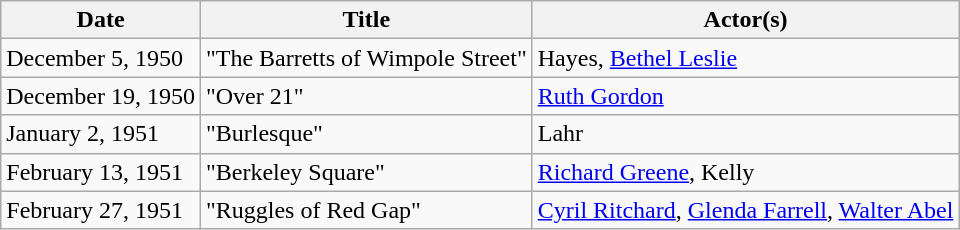<table class="wikitable">
<tr>
<th>Date</th>
<th>Title</th>
<th>Actor(s)</th>
</tr>
<tr>
<td>December 5, 1950</td>
<td>"The Barretts of Wimpole Street"</td>
<td>Hayes, <a href='#'>Bethel Leslie</a></td>
</tr>
<tr>
<td>December 19, 1950</td>
<td>"Over 21"</td>
<td><a href='#'>Ruth Gordon</a></td>
</tr>
<tr>
<td>January 2, 1951</td>
<td>"Burlesque"</td>
<td>Lahr</td>
</tr>
<tr>
<td>February 13, 1951</td>
<td>"Berkeley Square"</td>
<td><a href='#'>Richard Greene</a>, Kelly</td>
</tr>
<tr>
<td>February 27, 1951</td>
<td>"Ruggles of Red Gap"</td>
<td><a href='#'>Cyril Ritchard</a>, <a href='#'>Glenda Farrell</a>, <a href='#'>Walter Abel</a></td>
</tr>
</table>
